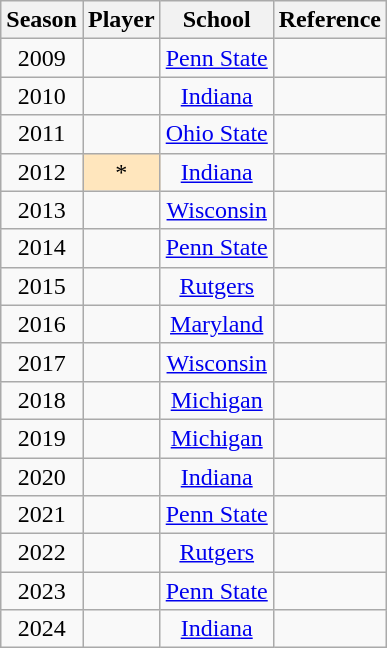<table class="wikitable sortable" style="text-align:center;">
<tr>
<th>Season</th>
<th>Player</th>
<th>School</th>
<th class="unsortable">Reference</th>
</tr>
<tr>
<td>2009</td>
<td></td>
<td><a href='#'>Penn State</a></td>
<td></td>
</tr>
<tr>
<td>2010</td>
<td></td>
<td><a href='#'>Indiana</a></td>
<td></td>
</tr>
<tr>
<td>2011</td>
<td></td>
<td><a href='#'>Ohio State</a></td>
<td></td>
</tr>
<tr>
<td>2012</td>
<td style="background:#ffe6bd;">*</td>
<td><a href='#'>Indiana</a></td>
<td></td>
</tr>
<tr>
<td>2013</td>
<td></td>
<td><a href='#'>Wisconsin</a></td>
<td></td>
</tr>
<tr>
<td>2014</td>
<td></td>
<td><a href='#'>Penn State</a></td>
<td></td>
</tr>
<tr>
<td>2015</td>
<td></td>
<td><a href='#'>Rutgers</a></td>
<td></td>
</tr>
<tr>
<td>2016</td>
<td></td>
<td><a href='#'>Maryland</a></td>
<td></td>
</tr>
<tr>
<td>2017</td>
<td></td>
<td><a href='#'>Wisconsin</a></td>
<td></td>
</tr>
<tr>
<td>2018</td>
<td></td>
<td><a href='#'>Michigan</a></td>
<td></td>
</tr>
<tr>
<td>2019</td>
<td></td>
<td><a href='#'>Michigan</a></td>
<td></td>
</tr>
<tr>
<td>2020</td>
<td></td>
<td><a href='#'>Indiana</a></td>
<td></td>
</tr>
<tr>
<td>2021</td>
<td></td>
<td><a href='#'>Penn State</a></td>
<td></td>
</tr>
<tr>
<td>2022</td>
<td></td>
<td><a href='#'>Rutgers</a></td>
<td></td>
</tr>
<tr>
<td>2023</td>
<td></td>
<td><a href='#'>Penn State</a></td>
<td></td>
</tr>
<tr>
<td>2024</td>
<td></td>
<td><a href='#'>Indiana</a></td>
<td></td>
</tr>
</table>
